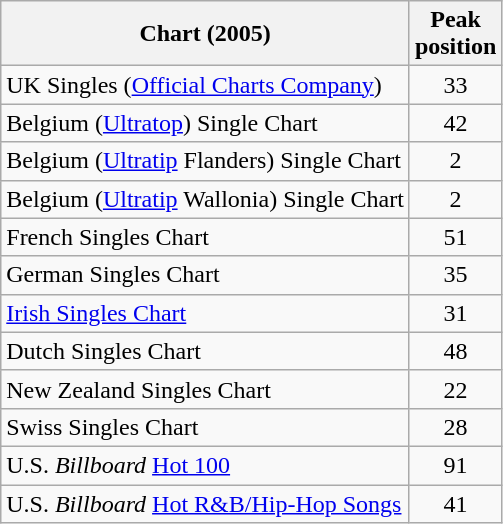<table class="wikitable">
<tr>
<th align="left">Chart (2005)</th>
<th align="left">Peak<br>position</th>
</tr>
<tr>
<td align="left">UK Singles (<a href='#'>Official Charts Company</a>)</td>
<td align="center">33</td>
</tr>
<tr>
<td align="left">Belgium (<a href='#'>Ultratop</a>) Single Chart</td>
<td align="center">42</td>
</tr>
<tr>
<td align="left">Belgium (<a href='#'>Ultratip</a> Flanders) Single Chart</td>
<td align="center">2</td>
</tr>
<tr>
<td align="left">Belgium (<a href='#'>Ultratip</a> Wallonia) Single Chart</td>
<td align="center">2</td>
</tr>
<tr>
<td align="left">French Singles Chart</td>
<td align="center">51</td>
</tr>
<tr>
<td align="left">German Singles Chart</td>
<td align="center">35</td>
</tr>
<tr>
<td align="left"><a href='#'>Irish Singles Chart</a></td>
<td align="center">31</td>
</tr>
<tr>
<td align="left">Dutch Singles Chart</td>
<td align="center">48</td>
</tr>
<tr>
<td align="left">New Zealand Singles Chart</td>
<td align="center">22</td>
</tr>
<tr>
<td align="left">Swiss Singles Chart</td>
<td align="center">28</td>
</tr>
<tr>
<td align="left">U.S. <em>Billboard</em> <a href='#'>Hot 100</a></td>
<td align="center">91</td>
</tr>
<tr>
<td align="left">U.S. <em>Billboard</em> <a href='#'>Hot R&B/Hip-Hop Songs</a></td>
<td align="center">41</td>
</tr>
</table>
